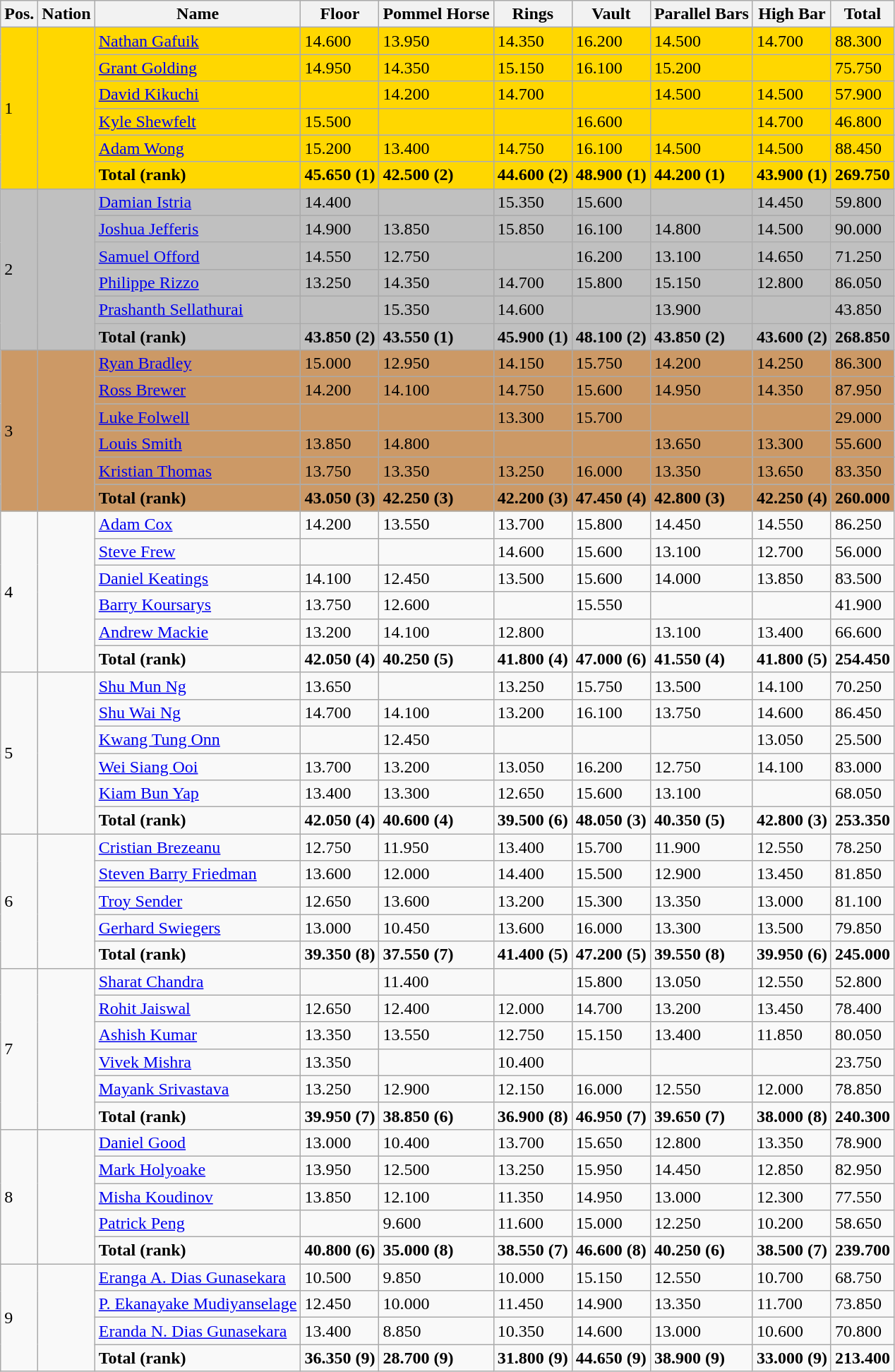<table class="wikitable">
<tr>
<th>Pos.</th>
<th>Nation</th>
<th>Name</th>
<th>Floor</th>
<th>Pommel Horse</th>
<th>Rings</th>
<th>Vault</th>
<th>Parallel Bars</th>
<th>High Bar</th>
<th>Total</th>
</tr>
<tr bgcolor="gold">
<td rowspan="6">1</td>
<td rowspan="6"></td>
<td><a href='#'>Nathan Gafuik</a></td>
<td>14.600</td>
<td>13.950</td>
<td>14.350</td>
<td>16.200</td>
<td>14.500</td>
<td>14.700</td>
<td>88.300</td>
</tr>
<tr bgcolor="gold">
<td><a href='#'>Grant Golding</a></td>
<td>14.950</td>
<td>14.350</td>
<td>15.150</td>
<td>16.100</td>
<td>15.200</td>
<td></td>
<td>75.750</td>
</tr>
<tr bgcolor="gold">
<td><a href='#'>David Kikuchi</a></td>
<td></td>
<td>14.200</td>
<td>14.700</td>
<td></td>
<td>14.500</td>
<td>14.500</td>
<td>57.900</td>
</tr>
<tr bgcolor="gold">
<td><a href='#'>Kyle Shewfelt</a></td>
<td>15.500</td>
<td></td>
<td></td>
<td>16.600</td>
<td></td>
<td>14.700</td>
<td>46.800</td>
</tr>
<tr bgcolor="gold">
<td><a href='#'>Adam Wong</a></td>
<td>15.200</td>
<td>13.400</td>
<td>14.750</td>
<td>16.100</td>
<td>14.500</td>
<td>14.500</td>
<td>88.450</td>
</tr>
<tr bgcolor="gold">
<td><strong>Total (rank)</strong></td>
<td><strong>45.650 (1)</strong></td>
<td><strong>42.500 (2)</strong></td>
<td><strong>44.600 (2)</strong></td>
<td><strong>48.900 (1)</strong></td>
<td><strong>44.200 (1)</strong></td>
<td><strong>43.900 (1)</strong></td>
<td><strong>269.750</strong></td>
</tr>
<tr bgcolor="silver">
<td rowspan="6">2</td>
<td rowspan="6"></td>
<td><a href='#'>Damian Istria</a></td>
<td>14.400</td>
<td></td>
<td>15.350</td>
<td>15.600</td>
<td></td>
<td>14.450</td>
<td>59.800</td>
</tr>
<tr bgcolor="silver">
<td><a href='#'>Joshua Jefferis</a></td>
<td>14.900</td>
<td>13.850</td>
<td>15.850</td>
<td>16.100</td>
<td>14.800</td>
<td>14.500</td>
<td>90.000</td>
</tr>
<tr bgcolor="silver">
<td><a href='#'>Samuel Offord</a></td>
<td>14.550</td>
<td>12.750</td>
<td></td>
<td>16.200</td>
<td>13.100</td>
<td>14.650</td>
<td>71.250</td>
</tr>
<tr bgcolor="silver">
<td><a href='#'>Philippe Rizzo</a></td>
<td>13.250</td>
<td>14.350</td>
<td>14.700</td>
<td>15.800</td>
<td>15.150</td>
<td>12.800</td>
<td>86.050</td>
</tr>
<tr bgcolor="silver">
<td><a href='#'>Prashanth Sellathurai</a></td>
<td></td>
<td>15.350</td>
<td>14.600</td>
<td></td>
<td>13.900</td>
<td></td>
<td>43.850</td>
</tr>
<tr bgcolor="silver">
<td><strong>Total (rank)</strong></td>
<td><strong>43.850 (2)</strong></td>
<td><strong>43.550 (1)</strong></td>
<td><strong>45.900 (1)</strong></td>
<td><strong>48.100 (2)</strong></td>
<td><strong>43.850 (2)</strong></td>
<td><strong>43.600 (2)</strong></td>
<td><strong>268.850</strong></td>
</tr>
<tr bgcolor="cc9966">
<td rowspan="6">3</td>
<td rowspan="6"></td>
<td><a href='#'>Ryan Bradley</a></td>
<td>15.000</td>
<td>12.950</td>
<td>14.150</td>
<td>15.750</td>
<td>14.200</td>
<td>14.250</td>
<td>86.300</td>
</tr>
<tr bgcolor="cc9966">
<td><a href='#'>Ross Brewer</a></td>
<td>14.200</td>
<td>14.100</td>
<td>14.750</td>
<td>15.600</td>
<td>14.950</td>
<td>14.350</td>
<td>87.950</td>
</tr>
<tr bgcolor="cc9966">
<td><a href='#'>Luke Folwell</a></td>
<td></td>
<td></td>
<td>13.300</td>
<td>15.700</td>
<td></td>
<td></td>
<td>29.000</td>
</tr>
<tr bgcolor="cc9966">
<td><a href='#'>Louis Smith</a></td>
<td>13.850</td>
<td>14.800</td>
<td></td>
<td></td>
<td>13.650</td>
<td>13.300</td>
<td>55.600</td>
</tr>
<tr bgcolor="cc9966">
<td><a href='#'>Kristian Thomas</a></td>
<td>13.750</td>
<td>13.350</td>
<td>13.250</td>
<td>16.000</td>
<td>13.350</td>
<td>13.650</td>
<td>83.350</td>
</tr>
<tr bgcolor="cc9966" | Bronze>
<td><strong>Total (rank)</strong></td>
<td><strong>43.050 (3)</strong></td>
<td><strong>42.250 (3)</strong></td>
<td><strong>42.200 (3)</strong></td>
<td><strong>47.450 (4)</strong></td>
<td><strong>42.800 (3)</strong></td>
<td><strong>42.250 (4)</strong></td>
<td><strong>260.000</strong></td>
</tr>
<tr>
<td rowspan="6">4</td>
<td rowspan="6"></td>
<td><a href='#'>Adam Cox</a></td>
<td>14.200</td>
<td>13.550</td>
<td>13.700</td>
<td>15.800</td>
<td>14.450</td>
<td>14.550</td>
<td>86.250</td>
</tr>
<tr>
<td><a href='#'>Steve Frew</a></td>
<td></td>
<td></td>
<td>14.600</td>
<td>15.600</td>
<td>13.100</td>
<td>12.700</td>
<td>56.000</td>
</tr>
<tr>
<td><a href='#'>Daniel Keatings</a></td>
<td>14.100</td>
<td>12.450</td>
<td>13.500</td>
<td>15.600</td>
<td>14.000</td>
<td>13.850</td>
<td>83.500</td>
</tr>
<tr>
<td><a href='#'>Barry Koursarys</a></td>
<td>13.750</td>
<td>12.600</td>
<td></td>
<td>15.550</td>
<td></td>
<td></td>
<td>41.900</td>
</tr>
<tr>
<td><a href='#'>Andrew Mackie</a></td>
<td>13.200</td>
<td>14.100</td>
<td>12.800</td>
<td></td>
<td>13.100</td>
<td>13.400</td>
<td>66.600</td>
</tr>
<tr>
<td><strong>Total (rank)</strong></td>
<td><strong>42.050 (4)</strong></td>
<td><strong>40.250 (5)</strong></td>
<td><strong>41.800 (4)</strong></td>
<td><strong>47.000 (6)</strong></td>
<td><strong>41.550 (4)</strong></td>
<td><strong>41.800 (5)</strong></td>
<td><strong>254.450</strong></td>
</tr>
<tr>
<td rowspan="6">5</td>
<td rowspan="6"></td>
<td><a href='#'>Shu Mun Ng</a></td>
<td>13.650</td>
<td></td>
<td>13.250</td>
<td>15.750</td>
<td>13.500</td>
<td>14.100</td>
<td>70.250</td>
</tr>
<tr>
<td><a href='#'>Shu Wai Ng</a></td>
<td>14.700</td>
<td>14.100</td>
<td>13.200</td>
<td>16.100</td>
<td>13.750</td>
<td>14.600</td>
<td>86.450</td>
</tr>
<tr>
<td><a href='#'>Kwang Tung Onn</a></td>
<td></td>
<td>12.450</td>
<td></td>
<td></td>
<td></td>
<td>13.050</td>
<td>25.500</td>
</tr>
<tr>
<td><a href='#'>Wei Siang Ooi</a></td>
<td>13.700</td>
<td>13.200</td>
<td>13.050</td>
<td>16.200</td>
<td>12.750</td>
<td>14.100</td>
<td>83.000</td>
</tr>
<tr>
<td><a href='#'>Kiam Bun Yap</a></td>
<td>13.400</td>
<td>13.300</td>
<td>12.650</td>
<td>15.600</td>
<td>13.100</td>
<td></td>
<td>68.050</td>
</tr>
<tr>
<td><strong>Total (rank)</strong></td>
<td><strong>42.050 (4)</strong></td>
<td><strong>40.600 (4)</strong></td>
<td><strong>39.500 (6)</strong></td>
<td><strong>48.050 (3)</strong></td>
<td><strong>40.350 (5)</strong></td>
<td><strong>42.800 (3)</strong></td>
<td><strong>253.350</strong></td>
</tr>
<tr>
<td rowspan="5">6</td>
<td rowspan="5"></td>
<td><a href='#'>Cristian Brezeanu</a></td>
<td>12.750</td>
<td>11.950</td>
<td>13.400</td>
<td>15.700</td>
<td>11.900</td>
<td>12.550</td>
<td>78.250</td>
</tr>
<tr>
<td><a href='#'>Steven Barry Friedman</a></td>
<td>13.600</td>
<td>12.000</td>
<td>14.400</td>
<td>15.500</td>
<td>12.900</td>
<td>13.450</td>
<td>81.850</td>
</tr>
<tr>
<td><a href='#'>Troy Sender</a></td>
<td>12.650</td>
<td>13.600</td>
<td>13.200</td>
<td>15.300</td>
<td>13.350</td>
<td>13.000</td>
<td>81.100</td>
</tr>
<tr>
<td><a href='#'>Gerhard Swiegers</a></td>
<td>13.000</td>
<td>10.450</td>
<td>13.600</td>
<td>16.000</td>
<td>13.300</td>
<td>13.500</td>
<td>79.850</td>
</tr>
<tr>
<td><strong>Total (rank)</strong></td>
<td><strong>39.350 (8)</strong></td>
<td><strong>37.550 (7)</strong></td>
<td><strong>41.400 (5)</strong></td>
<td><strong>47.200 (5)</strong></td>
<td><strong>39.550 (8)</strong></td>
<td><strong>39.950 (6)</strong></td>
<td><strong>245.000</strong></td>
</tr>
<tr>
<td rowspan="6">7</td>
<td rowspan="6"></td>
<td><a href='#'>Sharat Chandra</a></td>
<td></td>
<td>11.400</td>
<td></td>
<td>15.800</td>
<td>13.050</td>
<td>12.550</td>
<td>52.800</td>
</tr>
<tr>
<td><a href='#'>Rohit Jaiswal</a></td>
<td>12.650</td>
<td>12.400</td>
<td>12.000</td>
<td>14.700</td>
<td>13.200</td>
<td>13.450</td>
<td>78.400</td>
</tr>
<tr>
<td><a href='#'>Ashish Kumar</a></td>
<td>13.350</td>
<td>13.550</td>
<td>12.750</td>
<td>15.150</td>
<td>13.400</td>
<td>11.850</td>
<td>80.050</td>
</tr>
<tr>
<td><a href='#'>Vivek Mishra</a></td>
<td>13.350</td>
<td></td>
<td>10.400</td>
<td></td>
<td></td>
<td></td>
<td>23.750</td>
</tr>
<tr>
<td><a href='#'>Mayank Srivastava</a></td>
<td>13.250</td>
<td>12.900</td>
<td>12.150</td>
<td>16.000</td>
<td>12.550</td>
<td>12.000</td>
<td>78.850</td>
</tr>
<tr>
<td><strong>Total (rank)</strong></td>
<td><strong>39.950 (7)</strong></td>
<td><strong>38.850 (6)</strong></td>
<td><strong>36.900 (8)</strong></td>
<td><strong>46.950 (7)</strong></td>
<td><strong>39.650 (7)</strong></td>
<td><strong>38.000 (8)</strong></td>
<td><strong>240.300</strong></td>
</tr>
<tr>
<td rowspan="5">8</td>
<td rowspan="5"></td>
<td><a href='#'>Daniel Good</a></td>
<td>13.000</td>
<td>10.400</td>
<td>13.700</td>
<td>15.650</td>
<td>12.800</td>
<td>13.350</td>
<td>78.900</td>
</tr>
<tr>
<td><a href='#'>Mark Holyoake</a></td>
<td>13.950</td>
<td>12.500</td>
<td>13.250</td>
<td>15.950</td>
<td>14.450</td>
<td>12.850</td>
<td>82.950</td>
</tr>
<tr>
<td><a href='#'>Misha Koudinov</a></td>
<td>13.850</td>
<td>12.100</td>
<td>11.350</td>
<td>14.950</td>
<td>13.000</td>
<td>12.300</td>
<td>77.550</td>
</tr>
<tr>
<td><a href='#'>Patrick Peng</a></td>
<td></td>
<td>9.600</td>
<td>11.600</td>
<td>15.000</td>
<td>12.250</td>
<td>10.200</td>
<td>58.650</td>
</tr>
<tr>
<td><strong>Total (rank)</strong></td>
<td><strong>40.800 (6)</strong></td>
<td><strong>35.000 (8)</strong></td>
<td><strong>38.550 (7)</strong></td>
<td><strong>46.600 (8)</strong></td>
<td><strong>40.250 (6)</strong></td>
<td><strong>38.500 (7)</strong></td>
<td><strong>239.700</strong></td>
</tr>
<tr>
<td rowspan="4">9</td>
<td rowspan="4"></td>
<td><a href='#'>Eranga A. Dias Gunasekara</a></td>
<td>10.500</td>
<td>9.850</td>
<td>10.000</td>
<td>15.150</td>
<td>12.550</td>
<td>10.700</td>
<td>68.750</td>
</tr>
<tr>
<td><a href='#'>P. Ekanayake Mudiyanselage</a></td>
<td>12.450</td>
<td>10.000</td>
<td>11.450</td>
<td>14.900</td>
<td>13.350</td>
<td>11.700</td>
<td>73.850</td>
</tr>
<tr>
<td><a href='#'>Eranda N. Dias Gunasekara</a></td>
<td>13.400</td>
<td>8.850</td>
<td>10.350</td>
<td>14.600</td>
<td>13.000</td>
<td>10.600</td>
<td>70.800</td>
</tr>
<tr>
<td><strong>Total (rank)</strong></td>
<td><strong>36.350 (9)</strong></td>
<td><strong>28.700 (9)</strong></td>
<td><strong>31.800 (9)</strong></td>
<td><strong>44.650 (9)</strong></td>
<td><strong>38.900 (9)</strong></td>
<td><strong>33.000 (9)</strong></td>
<td><strong>213.400</strong></td>
</tr>
</table>
